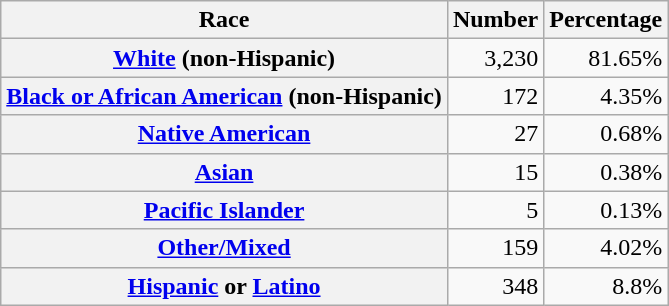<table class="wikitable" style="text-align:right">
<tr>
<th scope="col">Race</th>
<th scope="col">Number</th>
<th scope="col">Percentage</th>
</tr>
<tr>
<th scope="row"><a href='#'>White</a> (non-Hispanic)</th>
<td>3,230</td>
<td>81.65%</td>
</tr>
<tr>
<th scope="row"><a href='#'>Black or African American</a> (non-Hispanic)</th>
<td>172</td>
<td>4.35%</td>
</tr>
<tr>
<th scope="row"><a href='#'>Native American</a></th>
<td>27</td>
<td>0.68%</td>
</tr>
<tr>
<th scope="row"><a href='#'>Asian</a></th>
<td>15</td>
<td>0.38%</td>
</tr>
<tr>
<th scope="row"><a href='#'>Pacific Islander</a></th>
<td>5</td>
<td>0.13%</td>
</tr>
<tr>
<th scope="row"><a href='#'>Other/Mixed</a></th>
<td>159</td>
<td>4.02%</td>
</tr>
<tr>
<th scope="row"><a href='#'>Hispanic</a> or <a href='#'>Latino</a></th>
<td>348</td>
<td>8.8%</td>
</tr>
</table>
